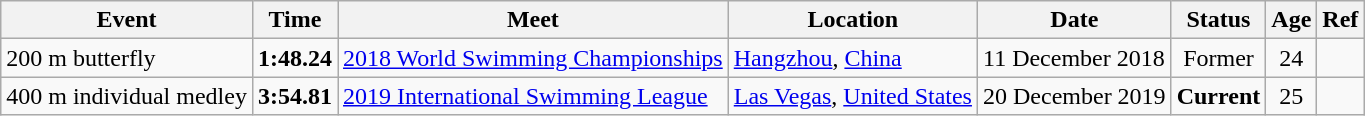<table class="wikitable sortable">
<tr>
<th>Event</th>
<th>Time</th>
<th>Meet</th>
<th>Location</th>
<th>Date</th>
<th>Status</th>
<th>Age</th>
<th>Ref</th>
</tr>
<tr>
<td>200 m butterfly</td>
<td style="text-align:center;"><strong>1:48.24</strong></td>
<td><a href='#'>2018 World Swimming Championships</a></td>
<td><a href='#'>Hangzhou</a>, <a href='#'>China</a></td>
<td>11 December 2018</td>
<td style="text-align:center;">Former</td>
<td style="text-align:center;">24</td>
<td style="text-align:center;"></td>
</tr>
<tr>
<td>400 m individual medley</td>
<td style="text-align:center;"><strong>3:54.81</strong></td>
<td><a href='#'>2019 International Swimming League</a></td>
<td><a href='#'>Las Vegas</a>, <a href='#'>United States</a></td>
<td>20 December 2019</td>
<td style="text-align:center;"><strong>Current</strong></td>
<td style="text-align:center;">25</td>
<td style="text-align:center;"></td>
</tr>
</table>
